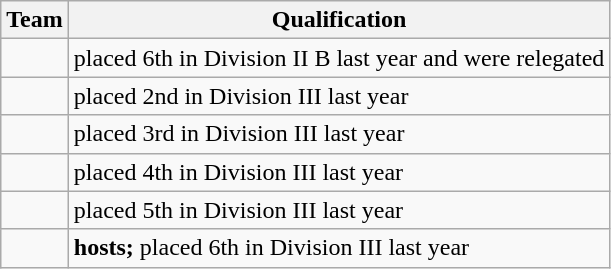<table class="wikitable">
<tr>
<th>Team</th>
<th>Qualification</th>
</tr>
<tr>
<td></td>
<td>placed 6th in Division II B last year and were relegated</td>
</tr>
<tr>
<td></td>
<td>placed 2nd in Division III last year</td>
</tr>
<tr>
<td></td>
<td>placed 3rd in Division III last year</td>
</tr>
<tr>
<td></td>
<td>placed 4th in Division III last year</td>
</tr>
<tr>
<td></td>
<td>placed 5th in Division III last year</td>
</tr>
<tr>
<td></td>
<td><strong>hosts;</strong> placed 6th in Division III last year</td>
</tr>
</table>
